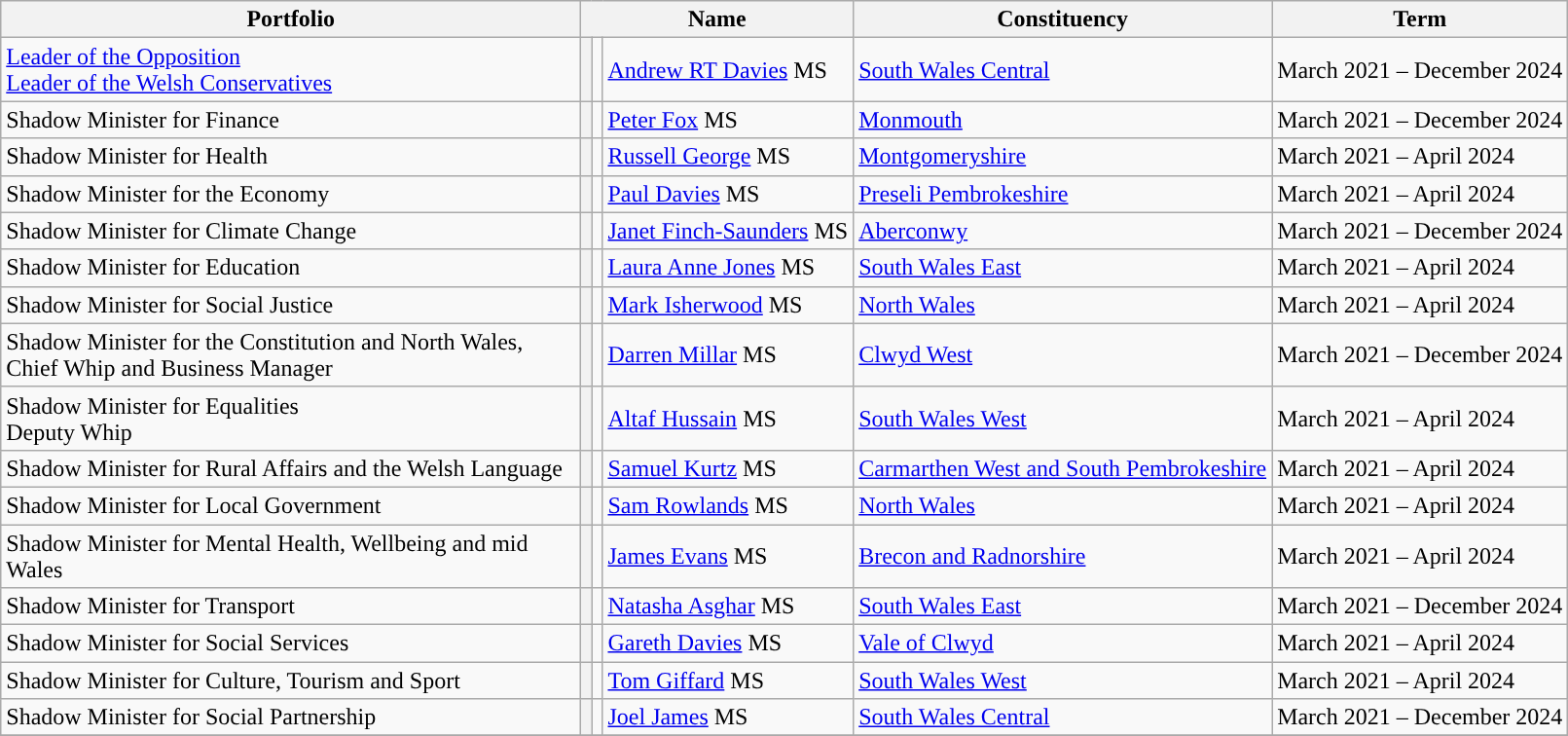<table class="wikitable">
<tr>
<th style="width: 390px">Portfolio</th>
<th colspan="3">Name</th>
<th>Constituency</th>
<th>Term</th>
</tr>
<tr>
<td><a href='#'>Leader of the Opposition</a><br><a href='#'>Leader of the Welsh Conservatives</a></td>
<th style="background-color: "></th>
<td></td>
<td><a href='#'>Andrew RT Davies</a> MS</td>
<td><a href='#'>South Wales Central</a></td>
<td>March 2021 – December 2024</td>
</tr>
<tr>
<td>Shadow Minister for Finance</td>
<th style="background-color: "></th>
<td></td>
<td><a href='#'>Peter Fox</a> MS</td>
<td><a href='#'>Monmouth</a></td>
<td>March 2021 – December 2024</td>
</tr>
<tr>
<td>Shadow Minister for Health</td>
<th style="background-color: "></th>
<td></td>
<td><a href='#'>Russell George</a> MS</td>
<td><a href='#'>Montgomeryshire</a></td>
<td>March 2021 – April 2024</td>
</tr>
<tr>
<td>Shadow Minister for the Economy</td>
<th style="background-color: "></th>
<td></td>
<td><a href='#'>Paul Davies</a> MS</td>
<td><a href='#'>Preseli Pembrokeshire</a></td>
<td>March 2021 – April 2024</td>
</tr>
<tr>
<td>Shadow Minister for Climate Change</td>
<th style="background-color: "></th>
<td></td>
<td><a href='#'>Janet Finch-Saunders</a> MS</td>
<td><a href='#'>Aberconwy</a></td>
<td>March 2021 – December 2024</td>
</tr>
<tr>
<td>Shadow Minister for Education</td>
<th style="background-color: "></th>
<td></td>
<td><a href='#'>Laura Anne Jones</a> MS</td>
<td><a href='#'>South Wales East</a></td>
<td>March 2021 – April 2024</td>
</tr>
<tr>
<td>Shadow Minister for Social Justice</td>
<th style="background-color: "></th>
<td></td>
<td><a href='#'>Mark Isherwood</a> MS</td>
<td><a href='#'>North Wales</a></td>
<td>March 2021 – April 2024</td>
</tr>
<tr>
<td>Shadow Minister for the Constitution and North Wales, Chief Whip and Business Manager</td>
<th style="background-color: "></th>
<td></td>
<td><a href='#'>Darren Millar</a> MS</td>
<td><a href='#'>Clwyd West</a></td>
<td>March 2021 – December 2024</td>
</tr>
<tr>
<td>Shadow Minister for Equalities <br>Deputy Whip</td>
<th style="background-color: "></th>
<td></td>
<td><a href='#'>Altaf Hussain</a> MS</td>
<td><a href='#'>South Wales West</a></td>
<td>March 2021 – April 2024</td>
</tr>
<tr>
<td>Shadow Minister for Rural Affairs and the Welsh Language</td>
<th style="background-color: "></th>
<td></td>
<td><a href='#'>Samuel Kurtz</a> MS</td>
<td><a href='#'>Carmarthen West and South Pembrokeshire</a></td>
<td>March 2021 – April 2024</td>
</tr>
<tr>
<td>Shadow Minister for Local Government</td>
<th style="background-color: "></th>
<td></td>
<td><a href='#'>Sam Rowlands</a> MS</td>
<td><a href='#'>North Wales</a></td>
<td>March 2021 – April 2024</td>
</tr>
<tr>
<td>Shadow Minister for Mental Health, Wellbeing and mid Wales</td>
<th style="background-color: "></th>
<td></td>
<td><a href='#'>James Evans</a> MS</td>
<td><a href='#'>Brecon and Radnorshire</a></td>
<td>March 2021 – April 2024</td>
</tr>
<tr>
<td>Shadow Minister for Transport</td>
<th style="background-color: "></th>
<td></td>
<td><a href='#'>Natasha Asghar</a> MS</td>
<td><a href='#'>South Wales East</a></td>
<td>March 2021 – December 2024</td>
</tr>
<tr>
<td>Shadow Minister for Social Services</td>
<th style="background-color: "></th>
<td></td>
<td><a href='#'>Gareth Davies</a> MS</td>
<td><a href='#'>Vale of Clwyd</a></td>
<td>March 2021 – April 2024</td>
</tr>
<tr>
<td>Shadow Minister for Culture, Tourism and Sport</td>
<th style="background-color: "></th>
<td></td>
<td><a href='#'>Tom Giffard</a> MS</td>
<td><a href='#'>South Wales West</a></td>
<td>March 2021 – April 2024</td>
</tr>
<tr>
<td>Shadow Minister for Social Partnership</td>
<th style="background-color: "></th>
<td></td>
<td><a href='#'>Joel James</a> MS</td>
<td><a href='#'>South Wales Central</a></td>
<td>March 2021 – December 2024</td>
</tr>
<tr>
</tr>
</table>
